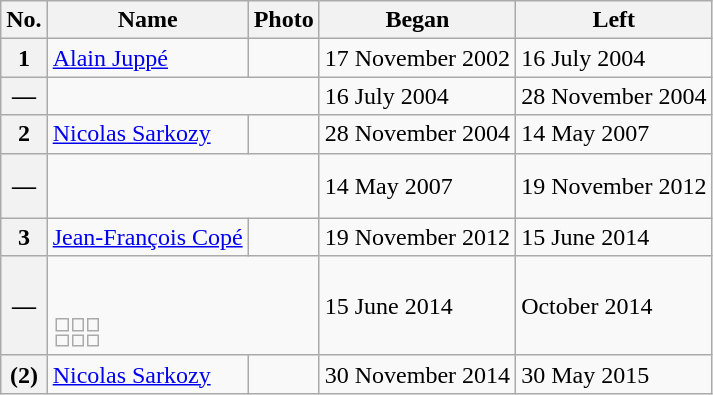<table class="wikitable">
<tr>
<th>No.</th>
<th>Name</th>
<th>Photo</th>
<th>Began</th>
<th>Left</th>
</tr>
<tr>
<th>1</th>
<td><a href='#'>Alain Juppé</a></td>
<td></td>
<td>17 November 2002</td>
<td>16 July 2004</td>
</tr>
<tr>
<th>—</th>
<td colspan="2" style="text-align:center;"></td>
<td>16 July 2004</td>
<td>28 November 2004</td>
</tr>
<tr>
<th>2</th>
<td><a href='#'>Nicolas Sarkozy</a></td>
<td></td>
<td>28 November 2004</td>
<td>14 May 2007</td>
</tr>
<tr>
<th>—</th>
<td colspan="2" style="text-align:center;"><br> </td>
<td>14 May 2007</td>
<td>19 November 2012</td>
</tr>
<tr>
<th>3</th>
<td><a href='#'>Jean-François Copé</a></td>
<td></td>
<td>19 November 2012</td>
<td>15 June 2014</td>
</tr>
<tr>
<th>—</th>
<td colspan="2" style="text-align:center;"><br><br><table style="text-align: center;">
<tr>
<td></td>
<td></td>
<td></td>
</tr>
<tr>
<td></td>
<td></td>
<td></td>
</tr>
</table>
</td>
<td>15 June 2014</td>
<td>October 2014</td>
</tr>
<tr>
<th>(2)</th>
<td><a href='#'>Nicolas Sarkozy</a></td>
<td></td>
<td>30 November 2014</td>
<td>30 May 2015</td>
</tr>
</table>
